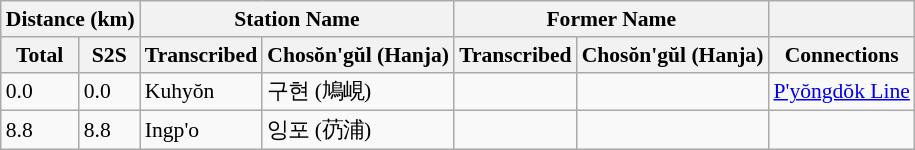<table class="wikitable" style="font-size:90%;">
<tr>
<th colspan="2">Distance (km)</th>
<th colspan="2">Station Name</th>
<th colspan="2">Former Name</th>
<th></th>
</tr>
<tr>
<th>Total</th>
<th>S2S</th>
<th>Transcribed</th>
<th>Chosŏn'gŭl (Hanja)</th>
<th>Transcribed</th>
<th>Chosŏn'gŭl (Hanja)</th>
<th>Connections</th>
</tr>
<tr>
<td>0.0</td>
<td>0.0</td>
<td>Kuhyŏn</td>
<td>구현 (鳩峴)</td>
<td></td>
<td></td>
<td><a href='#'>P'yŏngdŏk Line</a></td>
</tr>
<tr>
<td>8.8</td>
<td>8.8</td>
<td>Ingp'o</td>
<td>잉포 (芿浦)</td>
<td></td>
<td></td>
<td></td>
</tr>
</table>
